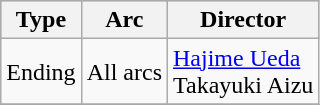<table class="wikitable">
<tr style="background:#b0c4de; text-align:center;">
<th>Type</th>
<th>Arc</th>
<th>Director</th>
</tr>
<tr>
<td>Ending</td>
<td>All arcs</td>
<td><a href='#'>Hajime Ueda</a><br>Takayuki Aizu</td>
</tr>
<tr>
</tr>
</table>
